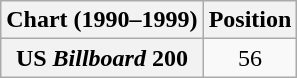<table class="wikitable plainrowheaders">
<tr>
<th>Chart (1990–1999)</th>
<th>Position</th>
</tr>
<tr>
<th scope="row">US <em>Billboard</em> 200</th>
<td style="text-align:center;">56</td>
</tr>
</table>
